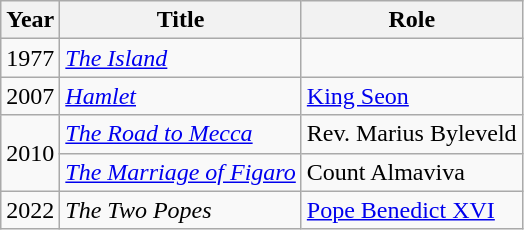<table class="wikitable">
<tr>
<th>Year</th>
<th>Title</th>
<th>Role</th>
</tr>
<tr>
<td>1977</td>
<td><em><a href='#'>The Island</a></em></td>
<td></td>
</tr>
<tr>
<td>2007</td>
<td><em><a href='#'>Hamlet</a></em></td>
<td><a href='#'>King Seon</a></td>
</tr>
<tr>
<td rowspan=2>2010</td>
<td><em><a href='#'>The Road to Mecca</a></em></td>
<td>Rev. Marius Byleveld</td>
</tr>
<tr>
<td><em><a href='#'>The Marriage of Figaro</a></em></td>
<td>Count Almaviva</td>
</tr>
<tr>
<td>2022</td>
<td><em>The Two Popes</em></td>
<td><a href='#'>Pope Benedict XVI</a></td>
</tr>
</table>
